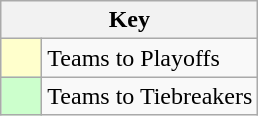<table class="wikitable" style="text-align: center;">
<tr>
<th colspan=2>Key</th>
</tr>
<tr>
<td style="background:#ffffcc; width:20px;"></td>
<td align=left>Teams to Playoffs</td>
</tr>
<tr>
<td style="background:#ccffcc; width:20px;"></td>
<td align=left>Teams to Tiebreakers</td>
</tr>
</table>
